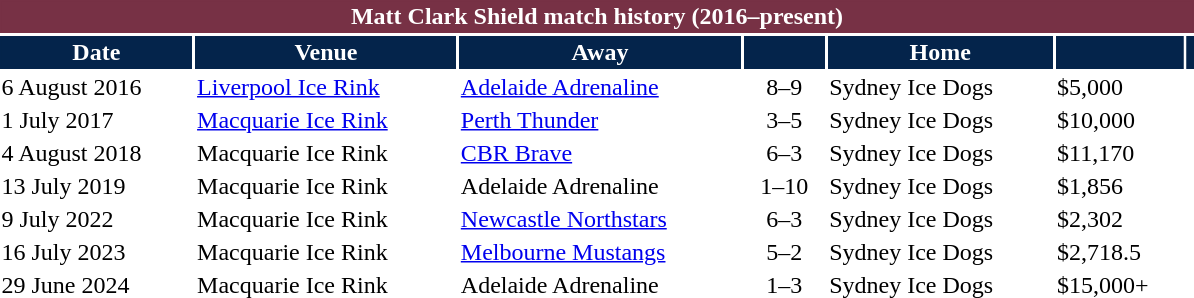<table class="toccolours" style="width:50em">
<tr>
<th colspan="7" style="background:#773145;color:white;border:#773145 1px solid">Matt Clark Shield match history (2016–present)</th>
</tr>
<tr>
<th style="background:#04244b;color:white;border:#04244b 1px solid">Date</th>
<th style="background:#04244b;color:white;border:#04244b 1px solid">Venue</th>
<th style="background:#04244b;color:white;border:#04244b 1px solid">Away</th>
<th style="background:#04244b;color:white;border:#04244b 1px solid; width: 50px"></th>
<th style="background:#04244b;color:white;border:#04244b 1px solid">Home</th>
<th style="background:#04244b;color:white;border:#04244b 1px solid"></th>
<th style="background:#04244b;color:white;border:#04244b 1px solid"></th>
</tr>
<tr>
<td>6 August 2016</td>
<td><a href='#'>Liverpool Ice Rink</a></td>
<td><a href='#'>Adelaide Adrenaline</a></td>
<td align="center">8–9</td>
<td>Sydney Ice Dogs</td>
<td>$5,000</td>
<td></td>
</tr>
<tr>
<td>1 July 2017</td>
<td><a href='#'>Macquarie Ice Rink</a></td>
<td><a href='#'>Perth Thunder</a></td>
<td align="center">3–5</td>
<td>Sydney Ice Dogs</td>
<td>$10,000</td>
<td></td>
</tr>
<tr>
<td>4 August 2018</td>
<td>Macquarie Ice Rink</td>
<td><a href='#'>CBR Brave</a></td>
<td align="center">6–3</td>
<td>Sydney Ice Dogs</td>
<td>$11,170</td>
<td></td>
</tr>
<tr>
<td>13 July 2019</td>
<td>Macquarie Ice Rink</td>
<td>Adelaide Adrenaline</td>
<td align="center">1–10</td>
<td>Sydney Ice Dogs</td>
<td>$1,856</td>
<td></td>
</tr>
<tr>
<td>9 July 2022</td>
<td>Macquarie Ice Rink</td>
<td><a href='#'>Newcastle Northstars</a></td>
<td align="center">6–3</td>
<td>Sydney Ice Dogs</td>
<td>$2,302</td>
<td></td>
</tr>
<tr>
<td>16 July 2023</td>
<td>Macquarie Ice Rink</td>
<td><a href='#'>Melbourne Mustangs</a></td>
<td align="center">5–2</td>
<td>Sydney Ice Dogs</td>
<td>$2,718.5</td>
<td></td>
</tr>
<tr>
<td>29 June 2024</td>
<td>Macquarie Ice Rink</td>
<td>Adelaide Adrenaline</td>
<td align="center">1–3</td>
<td>Sydney Ice Dogs</td>
<td>$15,000+</td>
<td> </td>
</tr>
<tr>
</tr>
</table>
